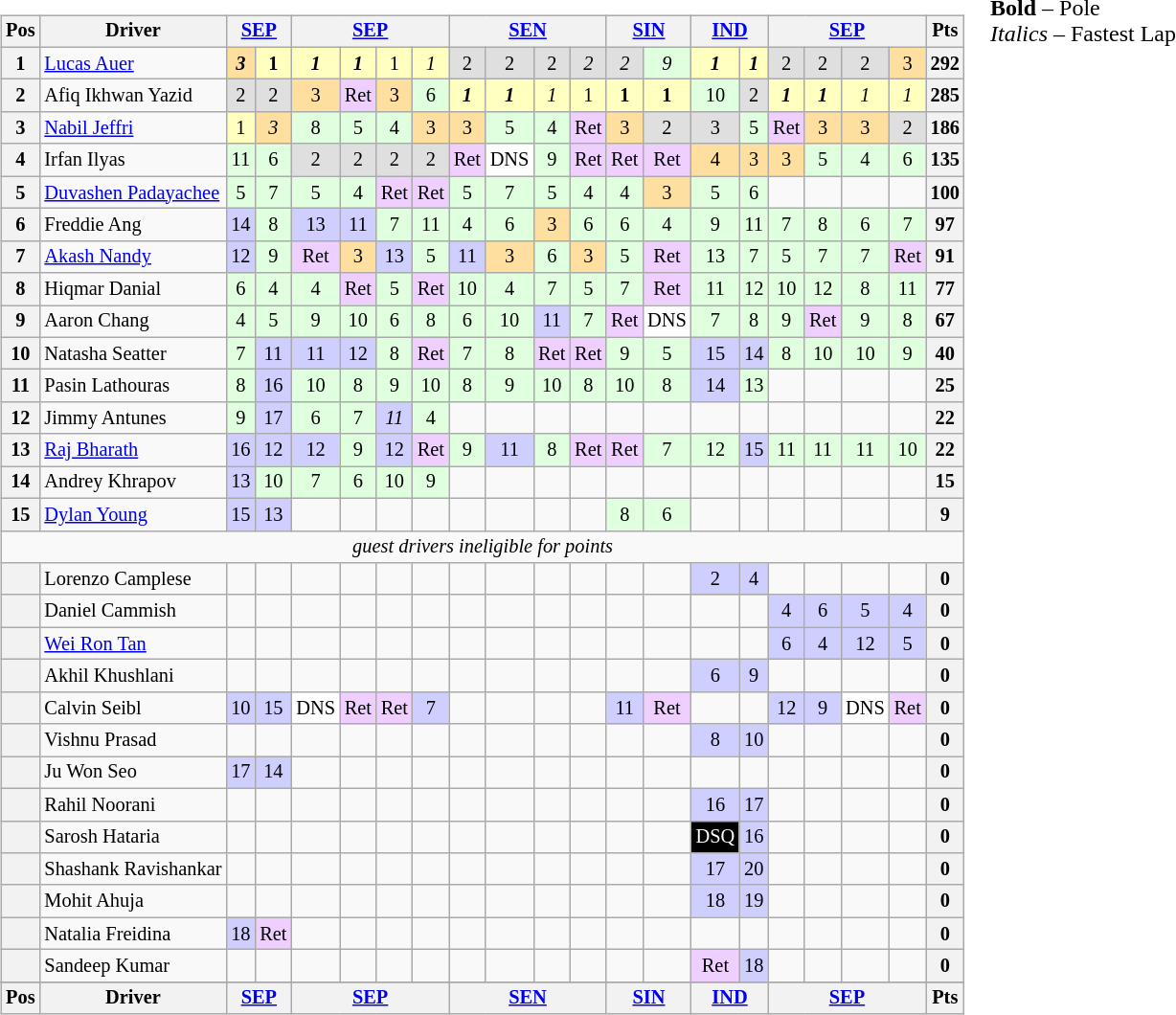<table>
<tr>
<td><br><table class="wikitable" style="font-size: 85%; text-align:center">
<tr valign="top">
<th valign="middle">Pos</th>
<th valign="middle">Driver</th>
<th colspan=2><a href='#'>SEP</a><br></th>
<th colspan=4><a href='#'>SEP</a><br></th>
<th colspan=4><a href='#'>SEN</a><br></th>
<th colspan=2><a href='#'>SIN</a><br></th>
<th colspan=2><a href='#'>IND</a><br></th>
<th colspan=4><a href='#'>SEP</a><br></th>
<th valign="middle">Pts</th>
</tr>
<tr>
<th>1</th>
<td align=left> <a href='#'>Lucas Auer</a></td>
<td style="background:#FFDF9F;"><strong><em>3</em></strong></td>
<td style="background:#FFFFBF;"><strong>1</strong></td>
<td style="background:#FFFFBF;"><strong><em>1</em></strong></td>
<td style="background:#FFFFBF;"><strong><em>1</em></strong></td>
<td style="background:#FFFFBF;">1</td>
<td style="background:#FFFFBF;"><em>1</em></td>
<td style="background:#DFDFDF;">2</td>
<td style="background:#DFDFDF;">2</td>
<td style="background:#DFDFDF;">2</td>
<td style="background:#DFDFDF;"><em>2</em></td>
<td style="background:#DFDFDF;"><em>2</em></td>
<td style="background:#DFFFDF;"><em>9</em></td>
<td style="background:#FFFFBF;"><strong><em>1</em></strong></td>
<td style="background:#FFFFBF;"><strong><em>1</em></strong></td>
<td style="background:#DFDFDF;">2</td>
<td style="background:#DFDFDF;">2</td>
<td style="background:#DFDFDF;">2</td>
<td style="background:#FFDF9F;">3</td>
<th>292</th>
</tr>
<tr>
<th>2</th>
<td align=left nowrap> Afiq Ikhwan Yazid</td>
<td style="background:#DFDFDF;">2</td>
<td style="background:#DFDFDF;">2</td>
<td style="background:#FFDF9F;">3</td>
<td style="background:#EFCFFF;">Ret</td>
<td style="background:#FFDF9F;">3</td>
<td style="background:#DFFFDF;">6</td>
<td style="background:#FFFFBF;"><strong><em>1</em></strong></td>
<td style="background:#FFFFBF;"><strong><em>1</em></strong></td>
<td style="background:#FFFFBF;"><em>1</em></td>
<td style="background:#FFFFBF;">1</td>
<td style="background:#FFFFBF;"><strong>1</strong></td>
<td style="background:#FFFFBF;"><strong>1</strong></td>
<td style="background:#DFFFDF;">10</td>
<td style="background:#DFDFDF;">2</td>
<td style="background:#FFFFBF;"><strong><em>1</em></strong></td>
<td style="background:#FFFFBF;"><strong><em>1</em></strong></td>
<td style="background:#FFFFBF;"><em>1</em></td>
<td style="background:#FFFFBF;"><em>1</em></td>
<th>285</th>
</tr>
<tr>
<th>3</th>
<td align=left> <a href='#'>Nabil Jeffri</a></td>
<td style="background:#FFFFBF;">1</td>
<td style="background:#FFDF9F;"><em>3</em></td>
<td style="background:#DFFFDF;">8</td>
<td style="background:#DFFFDF;">5</td>
<td style="background:#DFFFDF;">4</td>
<td style="background:#FFDF9F;">3</td>
<td style="background:#FFDF9F;">3</td>
<td style="background:#DFFFDF;">5</td>
<td style="background:#DFFFDF;">4</td>
<td style="background:#EFCFFF;">Ret</td>
<td style="background:#FFDF9F;">3</td>
<td style="background:#DFDFDF;">2</td>
<td style="background:#DFDFDF;">3</td>
<td style="background:#DFFFDF;">5</td>
<td style="background:#EFCFFF;">Ret</td>
<td style="background:#FFDF9F;">3</td>
<td style="background:#FFDF9F;">3</td>
<td style="background:#DFDFDF;">2</td>
<th>186</th>
</tr>
<tr>
<th>4</th>
<td align=left> Irfan Ilyas</td>
<td style="background:#DFFFDF;">11</td>
<td style="background:#DFFFDF;">6</td>
<td style="background:#DFDFDF;">2</td>
<td style="background:#DFDFDF;">2</td>
<td style="background:#DFDFDF;">2</td>
<td style="background:#DFDFDF;">2</td>
<td style="background:#EFCFFF;">Ret</td>
<td style="background:#FFFFFF;">DNS</td>
<td style="background:#DFFFDF;">9</td>
<td style="background:#EFCFFF;">Ret</td>
<td style="background:#EFCFFF;">Ret</td>
<td style="background:#EFCFFF;">Ret</td>
<td style="background:#FFDF9F;">4</td>
<td style="background:#FFDF9F;">3</td>
<td style="background:#FFDF9F;">3</td>
<td style="background:#DFFFDF;">5</td>
<td style="background:#DFFFDF;">4</td>
<td style="background:#DFFFDF;">6</td>
<th>135</th>
</tr>
<tr>
<th>5</th>
<td align=left nowrap> <a href='#'>Duvashen Padayachee</a></td>
<td style="background:#DFFFDF;">5</td>
<td style="background:#DFFFDF;">7</td>
<td style="background:#DFFFDF;">5</td>
<td style="background:#DFFFDF;">4</td>
<td style="background:#EFCFFF;">Ret</td>
<td style="background:#EFCFFF;">Ret</td>
<td style="background:#DFFFDF;">5</td>
<td style="background:#DFFFDF;">7</td>
<td style="background:#DFFFDF;">5</td>
<td style="background:#DFFFDF;">4</td>
<td style="background:#DFFFDF;">4</td>
<td style="background:#FFDF9F;">3</td>
<td style="background:#DFFFDF;">5</td>
<td style="background:#DFFFDF;">6</td>
<td></td>
<td></td>
<td></td>
<td></td>
<th>100</th>
</tr>
<tr>
<th>6</th>
<td align=left> Freddie Ang</td>
<td style="background:#CFCFFF;">14</td>
<td style="background:#DFFFDF;">8</td>
<td style="background:#CFCFFF;">13</td>
<td style="background:#CFCFFF;">11</td>
<td style="background:#DFFFDF;">7</td>
<td style="background:#DFFFDF;">11</td>
<td style="background:#DFFFDF;">4</td>
<td style="background:#DFFFDF;">6</td>
<td style="background:#FFDF9F;">3</td>
<td style="background:#DFFFDF;">6</td>
<td style="background:#DFFFDF;">6</td>
<td style="background:#DFFFDF;">4</td>
<td style="background:#DFFFDF;">9</td>
<td style="background:#DFFFDF;">11</td>
<td style="background:#DFFFDF;">7</td>
<td style="background:#DFFFDF;">8</td>
<td style="background:#DFFFDF;">6</td>
<td style="background:#DFFFDF;">7</td>
<th>97</th>
</tr>
<tr>
<th>7</th>
<td align=left> <a href='#'>Akash Nandy</a></td>
<td style="background:#CFCFFF;">12</td>
<td style="background:#DFFFDF;">9</td>
<td style="background:#EFCFFF;">Ret</td>
<td style="background:#FFDF9F;">3</td>
<td style="background:#CFCFFF;">13</td>
<td style="background:#DFFFDF;">5</td>
<td style="background:#CFCFFF;">11</td>
<td style="background:#FFDF9F;">3</td>
<td style="background:#DFFFDF;">6</td>
<td style="background:#FFDF9F;">3</td>
<td style="background:#DFFFDF;">5</td>
<td style="background:#EFCFFF;">Ret</td>
<td style="background:#DFFFDF;">13</td>
<td style="background:#DFFFDF;">7</td>
<td style="background:#DFFFDF;">5</td>
<td style="background:#DFFFDF;">7</td>
<td style="background:#DFFFDF;">7</td>
<td style="background:#EFCFFF;">Ret</td>
<th>91</th>
</tr>
<tr>
<th>8</th>
<td align=left> Hiqmar Danial</td>
<td style="background:#DFFFDF;">6</td>
<td style="background:#DFFFDF;">4</td>
<td style="background:#DFFFDF;">4</td>
<td style="background:#EFCFFF;">Ret</td>
<td style="background:#DFFFDF;">5</td>
<td style="background:#EFCFFF;">Ret</td>
<td style="background:#DFFFDF;">10</td>
<td style="background:#DFFFDF;">4</td>
<td style="background:#DFFFDF;">7</td>
<td style="background:#DFFFDF;">5</td>
<td style="background:#DFFFDF;">7</td>
<td style="background:#EFCFFF;">Ret</td>
<td style="background:#DFFFDF;">11</td>
<td style="background:#DFFFDF;">12</td>
<td style="background:#DFFFDF;">10</td>
<td style="background:#DFFFDF;">12</td>
<td style="background:#DFFFDF;">8</td>
<td style="background:#DFFFDF;">11</td>
<th>77</th>
</tr>
<tr>
<th>9</th>
<td align=left> Aaron Chang</td>
<td style="background:#DFFFDF;">4</td>
<td style="background:#DFFFDF;">5</td>
<td style="background:#DFFFDF;">9</td>
<td style="background:#DFFFDF;">10</td>
<td style="background:#DFFFDF;">6</td>
<td style="background:#DFFFDF;">8</td>
<td style="background:#DFFFDF;">6</td>
<td style="background:#DFFFDF;">10</td>
<td style="background:#CFCFFF;">11</td>
<td style="background:#DFFFDF;">7</td>
<td style="background:#EFCFFF;">Ret</td>
<td style="background:#FFFFFF;">DNS</td>
<td style="background:#DFFFDF;">7</td>
<td style="background:#DFFFDF;">8</td>
<td style="background:#DFFFDF;">9</td>
<td style="background:#EFCFFF;">Ret</td>
<td style="background:#DFFFDF;">9</td>
<td style="background:#DFFFDF;">8</td>
<th>67</th>
</tr>
<tr>
<th>10</th>
<td align=left> Natasha Seatter</td>
<td style="background:#DFFFDF;">7</td>
<td style="background:#CFCFFF;">11</td>
<td style="background:#CFCFFF;">11</td>
<td style="background:#CFCFFF;">12</td>
<td style="background:#DFFFDF;">8</td>
<td style="background:#EFCFFF;">Ret</td>
<td style="background:#DFFFDF;">7</td>
<td style="background:#DFFFDF;">8</td>
<td style="background:#EFCFFF;">Ret</td>
<td style="background:#EFCFFF;">Ret</td>
<td style="background:#DFFFDF;">9</td>
<td style="background:#DFFFDF;">5</td>
<td style="background:#CFCFFF;">15</td>
<td style="background:#CFCFFF;">14</td>
<td style="background:#DFFFDF;">8</td>
<td style="background:#DFFFDF;">10</td>
<td style="background:#DFFFDF;">10</td>
<td style="background:#DFFFDF;">9</td>
<th>40</th>
</tr>
<tr>
<th>11</th>
<td align=left> Pasin Lathouras</td>
<td style="background:#DFFFDF;">8</td>
<td style="background:#CFCFFF;">16</td>
<td style="background:#DFFFDF;">10</td>
<td style="background:#DFFFDF;">8</td>
<td style="background:#DFFFDF;">9</td>
<td style="background:#DFFFDF;">10</td>
<td style="background:#DFFFDF;">8</td>
<td style="background:#DFFFDF;">9</td>
<td style="background:#DFFFDF;">10</td>
<td style="background:#DFFFDF;">8</td>
<td style="background:#DFFFDF;">10</td>
<td style="background:#DFFFDF;">8</td>
<td style="background:#CFCFFF;">14</td>
<td style="background:#DFFFDF;">13</td>
<td></td>
<td></td>
<td></td>
<td></td>
<th>25</th>
</tr>
<tr>
<th>12</th>
<td align=left> Jimmy Antunes</td>
<td style="background:#DFFFDF;">9</td>
<td style="background:#CFCFFF;">17</td>
<td style="background:#DFFFDF;">6</td>
<td style="background:#DFFFDF;">7</td>
<td style="background:#CFCFFF;"><em>11</em></td>
<td style="background:#DFFFDF;">4</td>
<td></td>
<td></td>
<td></td>
<td></td>
<td></td>
<td></td>
<td></td>
<td></td>
<td></td>
<td></td>
<td></td>
<td></td>
<th>22</th>
</tr>
<tr>
<th>13</th>
<td align=left> <a href='#'>Raj Bharath</a></td>
<td style="background:#CFCFFF;">16</td>
<td style="background:#CFCFFF;">12</td>
<td style="background:#CFCFFF;">12</td>
<td style="background:#DFFFDF;">9</td>
<td style="background:#CFCFFF;">12</td>
<td style="background:#EFCFFF;">Ret</td>
<td style="background:#DFFFDF;">9</td>
<td style="background:#CFCFFF;">11</td>
<td style="background:#DFFFDF;">8</td>
<td style="background:#EFCFFF;">Ret</td>
<td style="background:#EFCFFF;">Ret</td>
<td style="background:#DFFFDF;">7</td>
<td style="background:#DFFFDF;">12</td>
<td style="background:#CFCFFF;">15</td>
<td style="background:#DFFFDF;">11</td>
<td style="background:#DFFFDF;">11</td>
<td style="background:#DFFFDF;">11</td>
<td style="background:#DFFFDF;">10</td>
<th>22</th>
</tr>
<tr>
<th>14</th>
<td align=left> Andrey Khrapov</td>
<td style="background:#CFCFFF;">13</td>
<td style="background:#DFFFDF;">10</td>
<td style="background:#DFFFDF;">7</td>
<td style="background:#DFFFDF;">6</td>
<td style="background:#DFFFDF;">10</td>
<td style="background:#DFFFDF;">9</td>
<td></td>
<td></td>
<td></td>
<td></td>
<td></td>
<td></td>
<td></td>
<td></td>
<td></td>
<td></td>
<td></td>
<td></td>
<th>15</th>
</tr>
<tr>
<th>15</th>
<td align=left> <a href='#'>Dylan Young</a></td>
<td style="background:#CFCFFF;">15</td>
<td style="background:#CFCFFF;">13</td>
<td></td>
<td></td>
<td></td>
<td></td>
<td></td>
<td></td>
<td></td>
<td></td>
<td style="background:#DFFFDF;">8</td>
<td style="background:#DFFFDF;">6</td>
<td></td>
<td></td>
<td></td>
<td></td>
<td></td>
<td></td>
<th>9</th>
</tr>
<tr>
<td colspan=21><em>guest drivers ineligible for points</em></td>
</tr>
<tr>
<th></th>
<td align=left> Lorenzo Camplese</td>
<td></td>
<td></td>
<td></td>
<td></td>
<td></td>
<td></td>
<td></td>
<td></td>
<td></td>
<td></td>
<td></td>
<td></td>
<td style="background:#CFCFFF;">2</td>
<td style="background:#CFCFFF;">4</td>
<td></td>
<td></td>
<td></td>
<td></td>
<th>0</th>
</tr>
<tr>
<th></th>
<td align=left> Daniel Cammish</td>
<td></td>
<td></td>
<td></td>
<td></td>
<td></td>
<td></td>
<td></td>
<td></td>
<td></td>
<td></td>
<td></td>
<td></td>
<td></td>
<td></td>
<td style="background:#CFCFFF;">4</td>
<td style="background:#CFCFFF;">6</td>
<td style="background:#CFCFFF;">5</td>
<td style="background:#CFCFFF;">4</td>
<th>0</th>
</tr>
<tr>
<th></th>
<td align=left> <a href='#'>Wei Ron Tan</a></td>
<td></td>
<td></td>
<td></td>
<td></td>
<td></td>
<td></td>
<td></td>
<td></td>
<td></td>
<td></td>
<td></td>
<td></td>
<td></td>
<td></td>
<td style="background:#CFCFFF;">6</td>
<td style="background:#CFCFFF;">4</td>
<td style="background:#CFCFFF;">12</td>
<td style="background:#CFCFFF;">5</td>
<th>0</th>
</tr>
<tr>
<th></th>
<td align=left> Akhil Khushlani</td>
<td></td>
<td></td>
<td></td>
<td></td>
<td></td>
<td></td>
<td></td>
<td></td>
<td></td>
<td></td>
<td></td>
<td></td>
<td style="background:#CFCFFF;">6</td>
<td style="background:#CFCFFF;">9</td>
<td></td>
<td></td>
<td></td>
<td></td>
<th>0</th>
</tr>
<tr>
<th></th>
<td align=left> Calvin Seibl</td>
<td style="background:#CFCFFF;">10</td>
<td style="background:#CFCFFF;">15</td>
<td style="background:#FFFFFF;">DNS</td>
<td style="background:#EFCFFF;">Ret</td>
<td style="background:#EFCFFF;">Ret</td>
<td style="background:#CFCFFF;">7</td>
<td></td>
<td></td>
<td></td>
<td></td>
<td style="background:#CFCFFF;">11</td>
<td style="background:#EFCFFF;">Ret</td>
<td></td>
<td></td>
<td style="background:#CFCFFF;">12</td>
<td style="background:#CFCFFF;">9</td>
<td style="background:#FFFFFF;">DNS</td>
<td style="background:#EFCFFF;">Ret</td>
<th>0</th>
</tr>
<tr>
<th></th>
<td align=left> Vishnu Prasad</td>
<td></td>
<td></td>
<td></td>
<td></td>
<td></td>
<td></td>
<td></td>
<td></td>
<td></td>
<td></td>
<td></td>
<td></td>
<td style="background:#CFCFFF;">8</td>
<td style="background:#CFCFFF;">10</td>
<td></td>
<td></td>
<td></td>
<td></td>
<th>0</th>
</tr>
<tr>
<th></th>
<td align=left> Ju Won Seo</td>
<td style="background:#CFCFFF;">17</td>
<td style="background:#CFCFFF;">14</td>
<td></td>
<td></td>
<td></td>
<td></td>
<td></td>
<td></td>
<td></td>
<td></td>
<td></td>
<td></td>
<td></td>
<td></td>
<td></td>
<td></td>
<td></td>
<td></td>
<th>0</th>
</tr>
<tr>
<th></th>
<td align=left> Rahil Noorani</td>
<td></td>
<td></td>
<td></td>
<td></td>
<td></td>
<td></td>
<td></td>
<td></td>
<td></td>
<td></td>
<td></td>
<td></td>
<td style="background:#CFCFFF;">16</td>
<td style="background:#CFCFFF;">17</td>
<td></td>
<td></td>
<td></td>
<td></td>
<th>0</th>
</tr>
<tr>
<th></th>
<td align=left> Sarosh Hataria</td>
<td></td>
<td></td>
<td></td>
<td></td>
<td></td>
<td></td>
<td></td>
<td></td>
<td></td>
<td></td>
<td></td>
<td></td>
<td style="background:black; color:white;">DSQ</td>
<td style="background:#CFCFFF;">16</td>
<td></td>
<td></td>
<td></td>
<td></td>
<th>0</th>
</tr>
<tr>
<th></th>
<td align=left> Shashank Ravishankar</td>
<td></td>
<td></td>
<td></td>
<td></td>
<td></td>
<td></td>
<td></td>
<td></td>
<td></td>
<td></td>
<td></td>
<td></td>
<td style="background:#CFCFFF;">17</td>
<td style="background:#CFCFFF;">20</td>
<td></td>
<td></td>
<td></td>
<td></td>
<th>0</th>
</tr>
<tr>
<th></th>
<td align=left> Mohit Ahuja</td>
<td></td>
<td></td>
<td></td>
<td></td>
<td></td>
<td></td>
<td></td>
<td></td>
<td></td>
<td></td>
<td></td>
<td></td>
<td style="background:#CFCFFF;">18</td>
<td style="background:#CFCFFF;">19</td>
<td></td>
<td></td>
<td></td>
<td></td>
<th>0</th>
</tr>
<tr>
<th></th>
<td align=left> Natalia Freidina</td>
<td style="background:#CFCFFF;">18</td>
<td style="background:#EFCFFF;">Ret</td>
<td></td>
<td></td>
<td></td>
<td></td>
<td></td>
<td></td>
<td></td>
<td></td>
<td></td>
<td></td>
<td></td>
<td></td>
<td></td>
<td></td>
<td></td>
<td></td>
<th>0</th>
</tr>
<tr>
<th></th>
<td align=left> Sandeep Kumar</td>
<td></td>
<td></td>
<td></td>
<td></td>
<td></td>
<td></td>
<td></td>
<td></td>
<td></td>
<td></td>
<td></td>
<td></td>
<td style="background:#EFCFFF;">Ret</td>
<td style="background:#CFCFFF;">18</td>
<td></td>
<td></td>
<td></td>
<td></td>
<th>0</th>
</tr>
<tr>
</tr>
<tr valign="top">
<th valign="middle">Pos</th>
<th valign="middle">Driver</th>
<th colspan=2><a href='#'>SEP</a><br></th>
<th colspan=4><a href='#'>SEP</a><br></th>
<th colspan=4><a href='#'>SEN</a><br></th>
<th colspan=2><a href='#'>SIN</a><br></th>
<th colspan=2><a href='#'>IND</a><br></th>
<th colspan=4><a href='#'>SEP</a><br></th>
<th valign="middle">Pts</th>
</tr>
</table>
</td>
<td valign="top"><br>
<span><strong>Bold</strong> – Pole<br>
<em>Italics</em> – Fastest Lap<br></span></td>
</tr>
</table>
